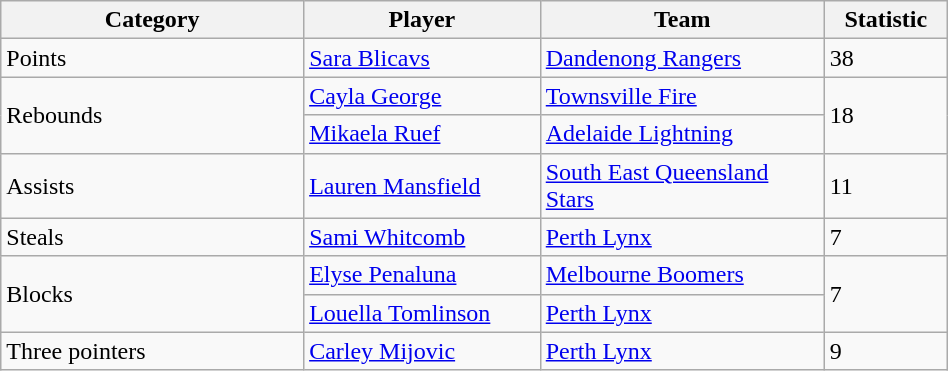<table class="wikitable" style="width: 50%">
<tr>
<th width=32%>Category</th>
<th width=25%>Player</th>
<th width=30%>Team</th>
<th width=20%>Statistic</th>
</tr>
<tr>
<td>Points</td>
<td><a href='#'>Sara Blicavs</a></td>
<td><a href='#'>Dandenong Rangers</a></td>
<td>38</td>
</tr>
<tr>
<td rowspan=2>Rebounds</td>
<td><a href='#'>Cayla George</a></td>
<td><a href='#'>Townsville Fire</a></td>
<td rowspan=2>18</td>
</tr>
<tr>
<td><a href='#'>Mikaela Ruef</a></td>
<td><a href='#'>Adelaide Lightning</a></td>
</tr>
<tr>
<td>Assists</td>
<td><a href='#'>Lauren Mansfield</a></td>
<td><a href='#'>South East Queensland Stars</a></td>
<td>11</td>
</tr>
<tr>
<td>Steals</td>
<td><a href='#'>Sami Whitcomb</a></td>
<td><a href='#'>Perth Lynx</a></td>
<td>7</td>
</tr>
<tr>
<td rowspan=2>Blocks</td>
<td><a href='#'>Elyse Penaluna</a></td>
<td><a href='#'>Melbourne Boomers</a></td>
<td rowspan=2>7</td>
</tr>
<tr>
<td><a href='#'>Louella Tomlinson</a></td>
<td><a href='#'>Perth Lynx</a></td>
</tr>
<tr>
<td>Three pointers</td>
<td><a href='#'>Carley Mijovic</a></td>
<td><a href='#'>Perth Lynx</a></td>
<td>9</td>
</tr>
</table>
